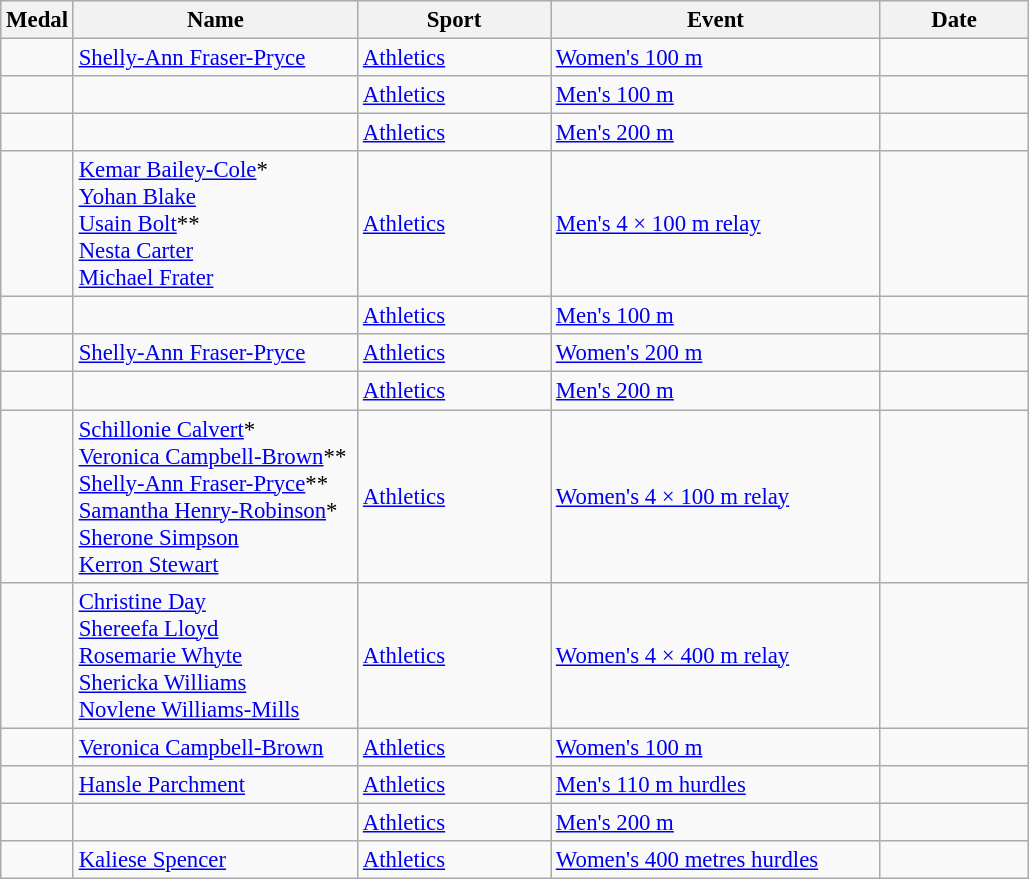<table class="wikitable sortable" style="font-size: 95%;">
<tr>
<th>Medal</th>
<th style="width:12em">Name</th>
<th style="width:8em">Sport</th>
<th style="width:14em">Event</th>
<th style="width:6em">Date</th>
</tr>
<tr>
<td></td>
<td><a href='#'>Shelly-Ann Fraser-Pryce</a></td>
<td><a href='#'>Athletics</a></td>
<td><a href='#'>Women's 100 m</a></td>
<td></td>
</tr>
<tr>
<td></td>
<td></td>
<td><a href='#'>Athletics</a></td>
<td><a href='#'>Men's 100 m</a></td>
<td></td>
</tr>
<tr>
<td></td>
<td></td>
<td><a href='#'>Athletics</a></td>
<td><a href='#'>Men's 200 m</a></td>
<td></td>
</tr>
<tr>
<td></td>
<td><a href='#'>Kemar Bailey-Cole</a>*<br><a href='#'>Yohan Blake</a><br><a href='#'>Usain Bolt</a>**<br><a href='#'>Nesta Carter</a><br><a href='#'>Michael Frater</a><br></td>
<td><a href='#'>Athletics</a></td>
<td><a href='#'>Men's 4 × 100 m relay</a></td>
<td></td>
</tr>
<tr>
<td></td>
<td></td>
<td><a href='#'>Athletics</a></td>
<td><a href='#'>Men's 100 m</a></td>
<td></td>
</tr>
<tr>
<td></td>
<td><a href='#'>Shelly-Ann Fraser-Pryce</a></td>
<td><a href='#'>Athletics</a></td>
<td><a href='#'>Women's 200 m</a></td>
<td></td>
</tr>
<tr>
<td></td>
<td></td>
<td><a href='#'>Athletics</a></td>
<td><a href='#'>Men's 200 m</a></td>
<td></td>
</tr>
<tr>
<td></td>
<td><a href='#'>Schillonie Calvert</a>*<br><a href='#'>Veronica Campbell-Brown</a>**<br><a href='#'>Shelly-Ann Fraser-Pryce</a>**<br><a href='#'>Samantha Henry-Robinson</a>*<br><a href='#'>Sherone Simpson</a><br><a href='#'>Kerron Stewart</a></td>
<td><a href='#'>Athletics</a></td>
<td><a href='#'>Women's 4 × 100 m relay</a></td>
<td></td>
</tr>
<tr>
<td></td>
<td><a href='#'>Christine Day</a><br><a href='#'>Shereefa Lloyd</a><br><a href='#'>Rosemarie Whyte</a><br><a href='#'>Shericka Williams</a><br><a href='#'>Novlene Williams-Mills</a></td>
<td><a href='#'>Athletics</a></td>
<td><a href='#'>Women's 4 × 400 m relay</a></td>
<td></td>
</tr>
<tr>
<td></td>
<td><a href='#'>Veronica Campbell-Brown</a></td>
<td><a href='#'>Athletics</a></td>
<td><a href='#'>Women's 100 m</a></td>
<td></td>
</tr>
<tr>
<td></td>
<td><a href='#'>Hansle Parchment</a></td>
<td><a href='#'>Athletics</a></td>
<td><a href='#'>Men's 110 m hurdles</a></td>
<td></td>
</tr>
<tr>
<td></td>
<td></td>
<td><a href='#'>Athletics</a></td>
<td><a href='#'>Men's 200 m</a></td>
<td></td>
</tr>
<tr>
<td></td>
<td><a href='#'>Kaliese Spencer</a></td>
<td><a href='#'>Athletics</a></td>
<td><a href='#'>Women's 400 metres hurdles</a></td>
<td></td>
</tr>
</table>
